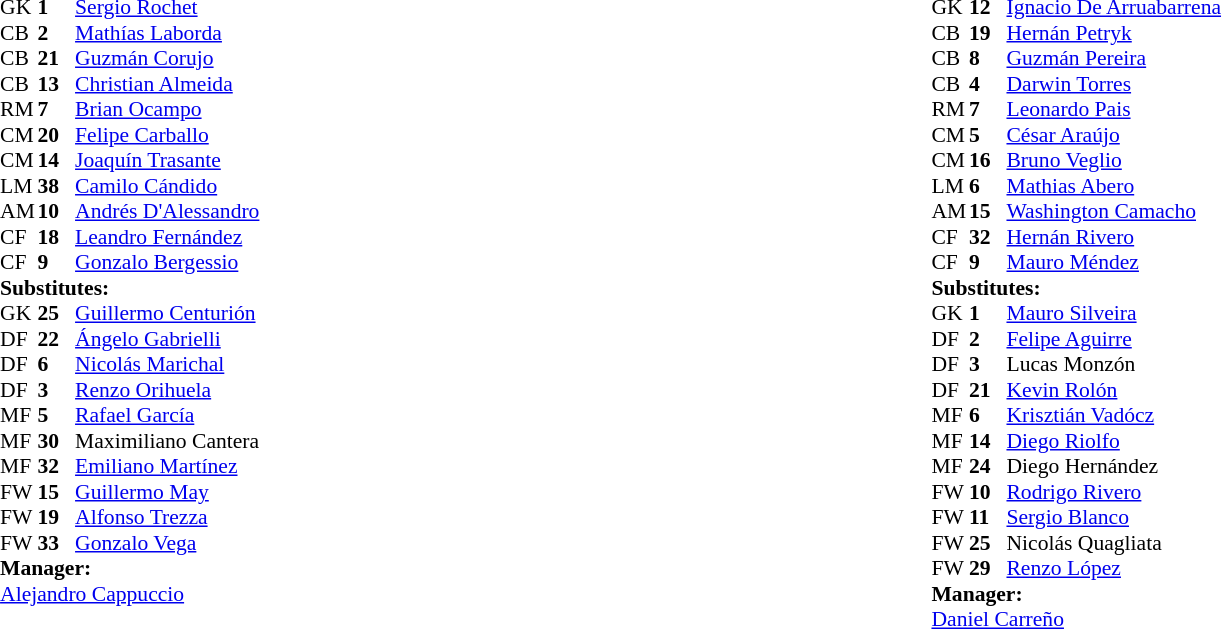<table width="100%">
<tr>
<td valign="top" width="50%"><br><table style="font-size: 90%" cellspacing="0" cellpadding="0" align=center>
<tr>
<th width=25></th>
<th width=25></th>
</tr>
<tr>
<td>GK</td>
<td><strong>1</strong></td>
<td> <a href='#'>Sergio Rochet</a></td>
</tr>
<tr>
<td>CB</td>
<td><strong>2</strong></td>
<td> <a href='#'>Mathías Laborda</a></td>
</tr>
<tr>
<td>CB</td>
<td><strong>21</strong></td>
<td> <a href='#'>Guzmán Corujo</a></td>
<td></td>
</tr>
<tr>
<td>CB</td>
<td><strong>13</strong></td>
<td> <a href='#'>Christian Almeida</a></td>
<td></td>
</tr>
<tr>
<td>RM</td>
<td><strong>7</strong></td>
<td> <a href='#'>Brian Ocampo</a></td>
</tr>
<tr>
<td>CM</td>
<td><strong>20</strong></td>
<td> <a href='#'>Felipe Carballo</a></td>
<td></td>
</tr>
<tr>
<td>CM</td>
<td><strong>14</strong></td>
<td> <a href='#'>Joaquín Trasante</a></td>
<td></td>
<td></td>
</tr>
<tr>
<td>LM</td>
<td><strong>38</strong></td>
<td> <a href='#'>Camilo Cándido</a></td>
</tr>
<tr>
<td>AM</td>
<td><strong>10</strong></td>
<td> <a href='#'>Andrés D'Alessandro</a></td>
<td></td>
</tr>
<tr>
<td>CF</td>
<td><strong>18</strong></td>
<td> <a href='#'>Leandro Fernández</a></td>
<td></td>
</tr>
<tr>
<td>CF</td>
<td><strong>9</strong></td>
<td> <a href='#'>Gonzalo Bergessio</a></td>
<td></td>
<td></td>
</tr>
<tr>
<td colspan=3><strong>Substitutes:</strong></td>
</tr>
<tr>
<td>GK</td>
<td><strong>25</strong></td>
<td> <a href='#'>Guillermo Centurión</a></td>
</tr>
<tr>
<td>DF</td>
<td><strong>22</strong></td>
<td> <a href='#'>Ángelo Gabrielli</a></td>
</tr>
<tr>
<td>DF</td>
<td><strong>6</strong></td>
<td> <a href='#'>Nicolás Marichal</a></td>
<td></td>
</tr>
<tr>
<td>DF</td>
<td><strong>3</strong></td>
<td> <a href='#'>Renzo Orihuela</a></td>
</tr>
<tr>
<td>MF</td>
<td><strong>5</strong></td>
<td> <a href='#'>Rafael García</a></td>
</tr>
<tr>
<td>MF</td>
<td><strong>30</strong></td>
<td> Maximiliano Cantera</td>
<td></td>
</tr>
<tr>
<td>MF</td>
<td><strong>32</strong></td>
<td> <a href='#'>Emiliano Martínez</a></td>
<td></td>
<td></td>
</tr>
<tr>
<td>FW</td>
<td><strong>15</strong></td>
<td> <a href='#'>Guillermo May</a></td>
<td></td>
</tr>
<tr>
<td>FW</td>
<td><strong>19</strong></td>
<td> <a href='#'>Alfonso Trezza</a></td>
<td></td>
</tr>
<tr>
<td>FW</td>
<td><strong>33</strong></td>
<td> <a href='#'>Gonzalo Vega</a></td>
</tr>
<tr>
<td colspan=3><strong>Manager:</strong></td>
</tr>
<tr>
<td colspan=4> <a href='#'>Alejandro Cappuccio</a></td>
</tr>
</table>
</td>
<td><br><table style="font-size: 90%" cellspacing="0" cellpadding="0" align=center>
<tr>
<th width=25></th>
<th width=25></th>
</tr>
<tr>
<td>GK</td>
<td><strong>12</strong></td>
<td> <a href='#'>Ignacio De Arruabarrena</a></td>
<td></td>
</tr>
<tr>
<td>CB</td>
<td><strong>19</strong></td>
<td> <a href='#'>Hernán Petryk</a></td>
</tr>
<tr>
<td>CB</td>
<td><strong>8</strong></td>
<td> <a href='#'>Guzmán Pereira</a></td>
<td></td>
</tr>
<tr>
<td>CB</td>
<td><strong>4</strong></td>
<td> <a href='#'>Darwin Torres</a></td>
</tr>
<tr>
<td>RM</td>
<td><strong>7</strong></td>
<td> <a href='#'>Leonardo Pais</a></td>
</tr>
<tr>
<td>CM</td>
<td><strong>5</strong></td>
<td> <a href='#'>César Araújo</a></td>
<td></td>
<td></td>
</tr>
<tr>
<td>CM</td>
<td><strong>16</strong></td>
<td> <a href='#'>Bruno Veglio</a></td>
<td></td>
</tr>
<tr>
<td>LM</td>
<td><strong>6</strong></td>
<td> <a href='#'>Mathias Abero</a></td>
<td></td>
</tr>
<tr>
<td>AM</td>
<td><strong>15</strong></td>
<td> <a href='#'>Washington Camacho</a></td>
<td></td>
</tr>
<tr>
<td>CF</td>
<td><strong>32</strong></td>
<td> <a href='#'>Hernán Rivero</a></td>
</tr>
<tr>
<td>CF</td>
<td><strong>9</strong></td>
<td> <a href='#'>Mauro Méndez</a></td>
<td></td>
</tr>
<tr>
<td colspan=3><strong>Substitutes:</strong></td>
</tr>
<tr>
<td>GK</td>
<td><strong>1</strong></td>
<td> <a href='#'>Mauro Silveira</a></td>
</tr>
<tr>
<td>DF</td>
<td><strong>2</strong></td>
<td> <a href='#'>Felipe Aguirre</a></td>
<td></td>
</tr>
<tr>
<td>DF</td>
<td><strong>3</strong></td>
<td> Lucas Monzón</td>
</tr>
<tr>
<td>DF</td>
<td><strong>21</strong></td>
<td> <a href='#'>Kevin Rolón</a></td>
</tr>
<tr>
<td>MF</td>
<td><strong>6</strong></td>
<td> <a href='#'>Krisztián Vadócz</a></td>
<td></td>
</tr>
<tr>
<td>MF</td>
<td><strong>14</strong></td>
<td> <a href='#'>Diego Riolfo</a></td>
<td></td>
</tr>
<tr>
<td>MF</td>
<td><strong>24</strong></td>
<td> Diego Hernández</td>
</tr>
<tr>
<td>FW</td>
<td><strong>10</strong></td>
<td> <a href='#'>Rodrigo Rivero</a></td>
<td></td>
<td></td>
</tr>
<tr>
<td>FW</td>
<td><strong>11</strong></td>
<td> <a href='#'>Sergio Blanco</a></td>
</tr>
<tr>
<td>FW</td>
<td><strong>25</strong></td>
<td> Nicolás Quagliata</td>
<td></td>
</tr>
<tr>
<td>FW</td>
<td><strong>29</strong></td>
<td> <a href='#'>Renzo López</a></td>
</tr>
<tr>
<td colspan=3><strong>Manager:</strong></td>
</tr>
<tr>
<td colspan=4> <a href='#'>Daniel Carreño</a></td>
</tr>
</table>
</td>
</tr>
</table>
